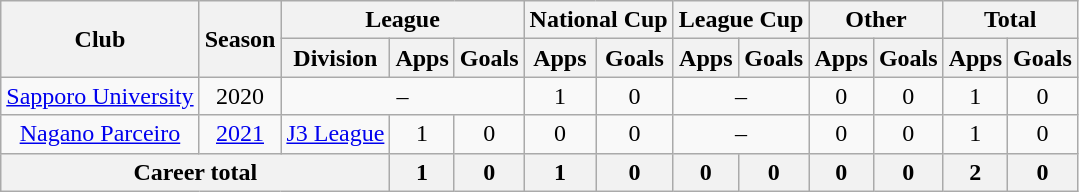<table class="wikitable" style="text-align: center">
<tr>
<th rowspan="2">Club</th>
<th rowspan="2">Season</th>
<th colspan="3">League</th>
<th colspan="2">National Cup</th>
<th colspan="2">League Cup</th>
<th colspan="2">Other</th>
<th colspan="2">Total</th>
</tr>
<tr>
<th>Division</th>
<th>Apps</th>
<th>Goals</th>
<th>Apps</th>
<th>Goals</th>
<th>Apps</th>
<th>Goals</th>
<th>Apps</th>
<th>Goals</th>
<th>Apps</th>
<th>Goals</th>
</tr>
<tr>
<td><a href='#'>Sapporo University</a></td>
<td>2020</td>
<td colspan="3">–</td>
<td>1</td>
<td>0</td>
<td colspan="2">–</td>
<td>0</td>
<td>0</td>
<td>1</td>
<td>0</td>
</tr>
<tr>
<td><a href='#'>Nagano Parceiro</a></td>
<td><a href='#'>2021</a></td>
<td><a href='#'>J3 League</a></td>
<td>1</td>
<td>0</td>
<td>0</td>
<td>0</td>
<td colspan="2">–</td>
<td>0</td>
<td>0</td>
<td>1</td>
<td>0</td>
</tr>
<tr>
<th colspan=3>Career total</th>
<th>1</th>
<th>0</th>
<th>1</th>
<th>0</th>
<th>0</th>
<th>0</th>
<th>0</th>
<th>0</th>
<th>2</th>
<th>0</th>
</tr>
</table>
